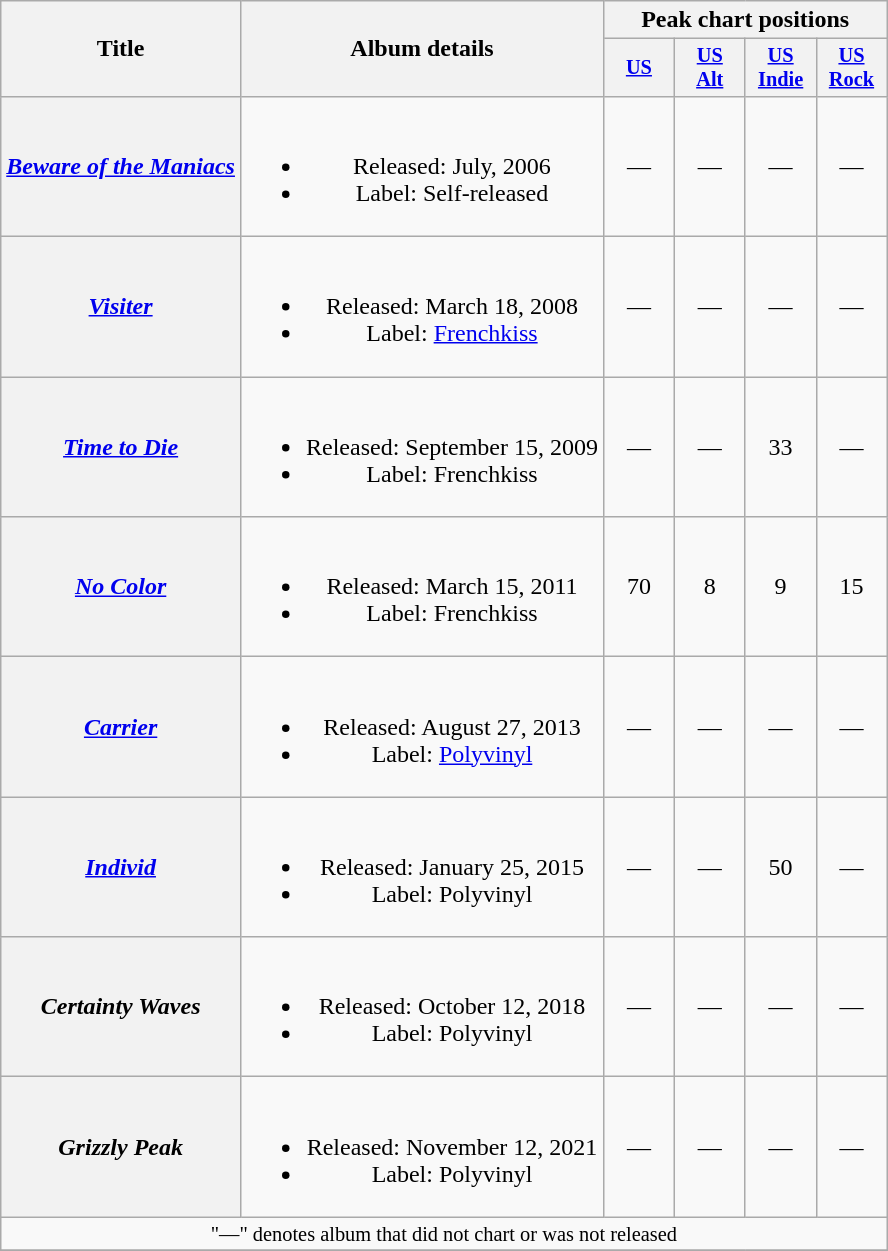<table class="wikitable plainrowheaders" style="text-align:center;">
<tr>
<th scope="col" rowspan="2">Title</th>
<th scope="col" rowspan="2">Album details</th>
<th scope="col" colspan="4">Peak chart positions</th>
</tr>
<tr>
<th scope="col" style="width:3em;font-size:85%;"><a href='#'>US</a><br></th>
<th scope="col" style="width:3em;font-size:85%;"><a href='#'>US<br>Alt</a><br></th>
<th scope="col" style="width:3em;font-size:85%;"><a href='#'>US<br>Indie</a><br></th>
<th scope="col" style="width:3em;font-size:85%;"><a href='#'>US<br>Rock</a><br></th>
</tr>
<tr>
<th scope="row"><em><a href='#'>Beware of the Maniacs</a></em></th>
<td><br><ul><li>Released: July, 2006</li><li>Label: Self-released</li></ul></td>
<td>—</td>
<td>—</td>
<td>—</td>
<td>—</td>
</tr>
<tr>
<th scope="row"><em><a href='#'>Visiter</a></em></th>
<td><br><ul><li>Released: March 18, 2008</li><li>Label: <a href='#'>Frenchkiss</a></li></ul></td>
<td>—</td>
<td>—</td>
<td>—</td>
<td>—</td>
</tr>
<tr>
<th scope="row"><em><a href='#'>Time to Die</a></em></th>
<td><br><ul><li>Released: September 15, 2009</li><li>Label: Frenchkiss</li></ul></td>
<td>—</td>
<td>—</td>
<td>33</td>
<td>—</td>
</tr>
<tr>
<th scope="row"><em><a href='#'>No Color</a></em></th>
<td><br><ul><li>Released: March 15, 2011</li><li>Label: Frenchkiss</li></ul></td>
<td>70</td>
<td>8</td>
<td>9</td>
<td>15</td>
</tr>
<tr>
<th scope="row"><em><a href='#'>Carrier</a></em></th>
<td><br><ul><li>Released: August 27, 2013</li><li>Label: <a href='#'>Polyvinyl</a></li></ul></td>
<td>—</td>
<td>—</td>
<td>—</td>
<td>—</td>
</tr>
<tr>
<th scope="row"><em><a href='#'>Individ</a></em></th>
<td><br><ul><li>Released: 	January 25, 2015</li><li>Label: Polyvinyl</li></ul></td>
<td>—</td>
<td>—</td>
<td>50</td>
<td>—</td>
</tr>
<tr>
<th scope="row"><em>Certainty Waves</em></th>
<td><br><ul><li>Released: October 12, 2018</li><li>Label: Polyvinyl</li></ul></td>
<td>—</td>
<td>—</td>
<td>—</td>
<td>—</td>
</tr>
<tr>
<th scope="row"><em>Grizzly Peak</em></th>
<td><br><ul><li>Released: November 12, 2021</li><li>Label: Polyvinyl</li></ul></td>
<td>—</td>
<td>—</td>
<td>—</td>
<td>—</td>
</tr>
<tr>
<td colspan="7" style="text-align:center; font-size:85%;">"—" denotes album that did not chart or was not released</td>
</tr>
<tr>
</tr>
</table>
